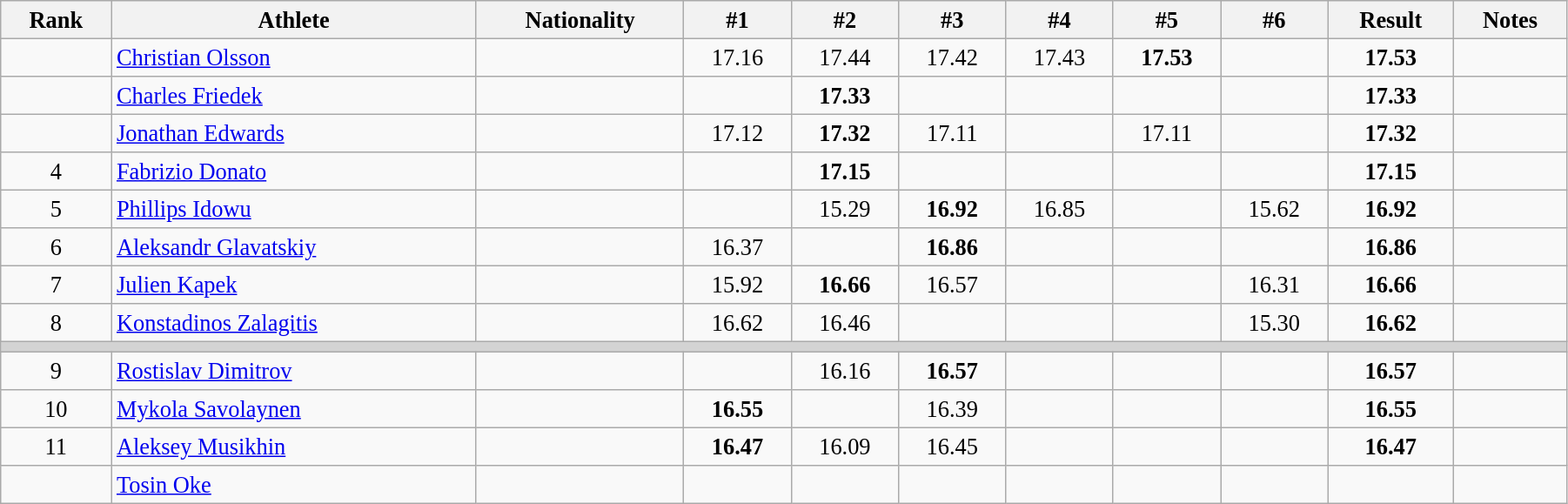<table class="wikitable sortable" style="text-align:center; font-size:110%;" width="95%">
<tr>
<th>Rank</th>
<th>Athlete</th>
<th>Nationality</th>
<th>#1</th>
<th>#2</th>
<th>#3</th>
<th>#4</th>
<th>#5</th>
<th>#6</th>
<th>Result</th>
<th>Notes</th>
</tr>
<tr>
<td></td>
<td align=left><a href='#'>Christian Olsson</a></td>
<td align=left></td>
<td>17.16</td>
<td>17.44</td>
<td>17.42</td>
<td>17.43</td>
<td><strong>17.53</strong></td>
<td></td>
<td><strong>17.53</strong></td>
<td></td>
</tr>
<tr>
<td></td>
<td align=left><a href='#'>Charles Friedek</a></td>
<td align=left></td>
<td></td>
<td><strong>17.33</strong></td>
<td></td>
<td></td>
<td></td>
<td></td>
<td><strong>17.33</strong></td>
<td></td>
</tr>
<tr>
<td></td>
<td align=left><a href='#'>Jonathan Edwards</a></td>
<td align=left></td>
<td>17.12</td>
<td><strong>17.32</strong></td>
<td>17.11</td>
<td></td>
<td>17.11</td>
<td></td>
<td><strong>17.32</strong></td>
<td></td>
</tr>
<tr>
<td>4</td>
<td align=left><a href='#'>Fabrizio Donato</a></td>
<td align=left></td>
<td></td>
<td><strong>17.15</strong></td>
<td></td>
<td></td>
<td></td>
<td></td>
<td><strong>17.15</strong></td>
<td></td>
</tr>
<tr>
<td>5</td>
<td align=left><a href='#'>Phillips Idowu</a></td>
<td align=left></td>
<td></td>
<td>15.29</td>
<td><strong>16.92</strong></td>
<td>16.85</td>
<td></td>
<td>15.62</td>
<td><strong>16.92</strong></td>
<td></td>
</tr>
<tr>
<td>6</td>
<td align=left><a href='#'>Aleksandr Glavatskiy</a></td>
<td align=left></td>
<td>16.37</td>
<td></td>
<td><strong>16.86</strong></td>
<td></td>
<td></td>
<td></td>
<td><strong>16.86</strong></td>
<td></td>
</tr>
<tr>
<td>7</td>
<td align=left><a href='#'>Julien Kapek</a></td>
<td align=left></td>
<td>15.92</td>
<td><strong>16.66</strong></td>
<td>16.57</td>
<td></td>
<td></td>
<td>16.31</td>
<td><strong>16.66</strong></td>
<td></td>
</tr>
<tr>
<td>8</td>
<td align=left><a href='#'>Konstadinos Zalagitis</a></td>
<td align=left></td>
<td>16.62</td>
<td>16.46</td>
<td></td>
<td></td>
<td></td>
<td>15.30</td>
<td><strong>16.62</strong></td>
<td></td>
</tr>
<tr>
<td colspan=11 bgcolor=lightgray></td>
</tr>
<tr>
<td>9</td>
<td align=left><a href='#'>Rostislav Dimitrov</a></td>
<td align=left></td>
<td></td>
<td>16.16</td>
<td><strong>16.57</strong></td>
<td></td>
<td></td>
<td></td>
<td><strong>16.57</strong></td>
<td></td>
</tr>
<tr>
<td>10</td>
<td align=left><a href='#'>Mykola Savolaynen</a></td>
<td align=left></td>
<td><strong>16.55</strong></td>
<td></td>
<td>16.39</td>
<td></td>
<td></td>
<td></td>
<td><strong>16.55</strong></td>
<td></td>
</tr>
<tr>
<td>11</td>
<td align=left><a href='#'>Aleksey Musikhin</a></td>
<td align=left></td>
<td><strong>16.47</strong></td>
<td>16.09</td>
<td>16.45</td>
<td></td>
<td></td>
<td></td>
<td><strong>16.47</strong></td>
<td></td>
</tr>
<tr>
<td></td>
<td align=left><a href='#'>Tosin Oke</a></td>
<td align=left></td>
<td></td>
<td></td>
<td></td>
<td></td>
<td></td>
<td></td>
<td><strong></strong></td>
<td></td>
</tr>
</table>
